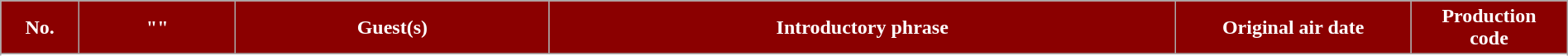<table class="wikitable plainrowheaders" style="width:100%; margin:auto;">
<tr>
<th style="background-color: #8B0000; color:#ffffff" width=5%><abbr>No.</abbr></th>
<th style="background-color: #8B0000; color:#ffffff" width=10%>"<a href='#'></a>"</th>
<th style="background-color: #8B0000; color:#ffffff" width=20%>Guest(s)</th>
<th style="background-color: #8B0000; color:#ffffff" width=40%>Introductory phrase</th>
<th style="background-color: #8B0000; color:#ffffff" width=15%>Original air date</th>
<th style="background-color: #8B0000; color:#ffffff" width=10%>Production <br> code</th>
</tr>
<tr>
</tr>
<tr>
</tr>
<tr>
</tr>
<tr>
</tr>
<tr>
</tr>
<tr>
</tr>
<tr>
</tr>
<tr>
</tr>
<tr>
</tr>
<tr>
</tr>
<tr>
</tr>
<tr>
</tr>
</table>
